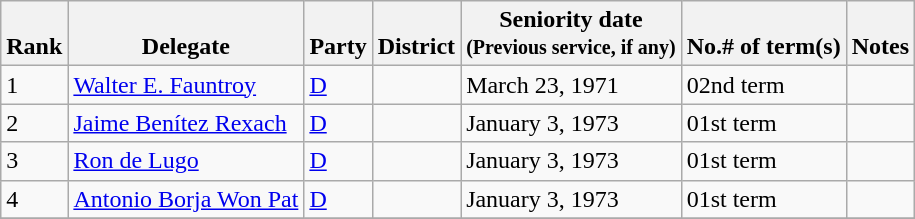<table class="wikitable sortable">
<tr valign=bottom>
<th>Rank</th>
<th>Delegate</th>
<th>Party</th>
<th>District</th>
<th>Seniority date<br><small>(Previous service, if any)</small><br></th>
<th>No.# of term(s)</th>
<th>Notes</th>
</tr>
<tr>
<td>1</td>
<td><a href='#'>Walter E. Fauntroy</a></td>
<td><a href='#'>D</a></td>
<td></td>
<td>March 23, 1971</td>
<td>02nd term</td>
<td></td>
</tr>
<tr>
<td>2</td>
<td><a href='#'>Jaime Benítez Rexach</a></td>
<td><a href='#'>D</a></td>
<td></td>
<td>January 3, 1973</td>
<td>01st term</td>
<td></td>
</tr>
<tr>
<td>3</td>
<td><a href='#'>Ron de Lugo</a></td>
<td><a href='#'>D</a></td>
<td></td>
<td>January 3, 1973</td>
<td>01st term</td>
<td></td>
</tr>
<tr>
<td>4</td>
<td><a href='#'>Antonio Borja Won Pat</a></td>
<td><a href='#'>D</a></td>
<td></td>
<td>January 3, 1973</td>
<td>01st term</td>
<td></td>
</tr>
<tr>
</tr>
</table>
